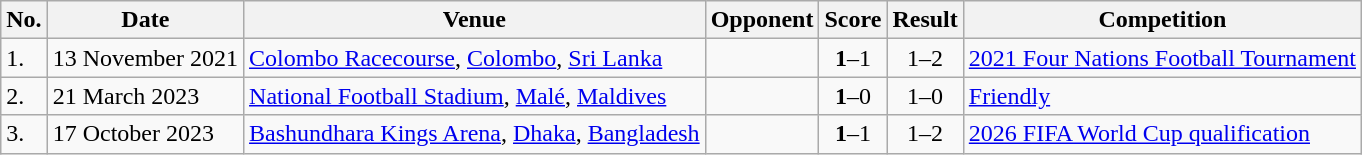<table class="wikitable">
<tr>
<th>No.</th>
<th>Date</th>
<th>Venue</th>
<th>Opponent</th>
<th>Score</th>
<th>Result</th>
<th>Competition</th>
</tr>
<tr>
<td>1.</td>
<td>13 November 2021</td>
<td><a href='#'>Colombo Racecourse</a>, <a href='#'>Colombo</a>, <a href='#'>Sri Lanka</a></td>
<td></td>
<td align=center><strong>1</strong>–1</td>
<td align=center>1–2</td>
<td><a href='#'>2021 Four Nations Football Tournament</a></td>
</tr>
<tr>
<td>2.</td>
<td>21 March 2023</td>
<td><a href='#'>National Football Stadium</a>, <a href='#'>Malé</a>, <a href='#'>Maldives</a></td>
<td></td>
<td align=center><strong>1</strong>–0</td>
<td align=center>1–0</td>
<td><a href='#'>Friendly</a></td>
</tr>
<tr>
<td>3.</td>
<td>17 October 2023</td>
<td><a href='#'>Bashundhara Kings Arena</a>, <a href='#'>Dhaka</a>, <a href='#'>Bangladesh</a></td>
<td></td>
<td style="text-align:center;"><strong>1</strong>–1</td>
<td style="text-align:center;">1–2</td>
<td><a href='#'>2026 FIFA World Cup qualification</a></td>
</tr>
</table>
